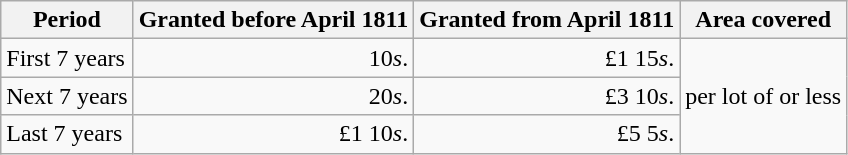<table class="wikitable">
<tr>
<th>Period</th>
<th>Granted before April 1811</th>
<th>Granted from April 1811</th>
<th>Area covered</th>
</tr>
<tr>
<td>First 7 years</td>
<td align="right">10<em>s</em>.</td>
<td align="right">£1 15<em>s</em>.</td>
<td rowspan="3">per lot of  or less</td>
</tr>
<tr>
<td>Next 7 years</td>
<td align="right">20<em>s</em>.</td>
<td align="right">£3 10<em>s</em>.</td>
</tr>
<tr>
<td>Last 7 years</td>
<td align="right">£1 10<em>s</em>.</td>
<td align="right">£5 5<em>s</em>.</td>
</tr>
</table>
